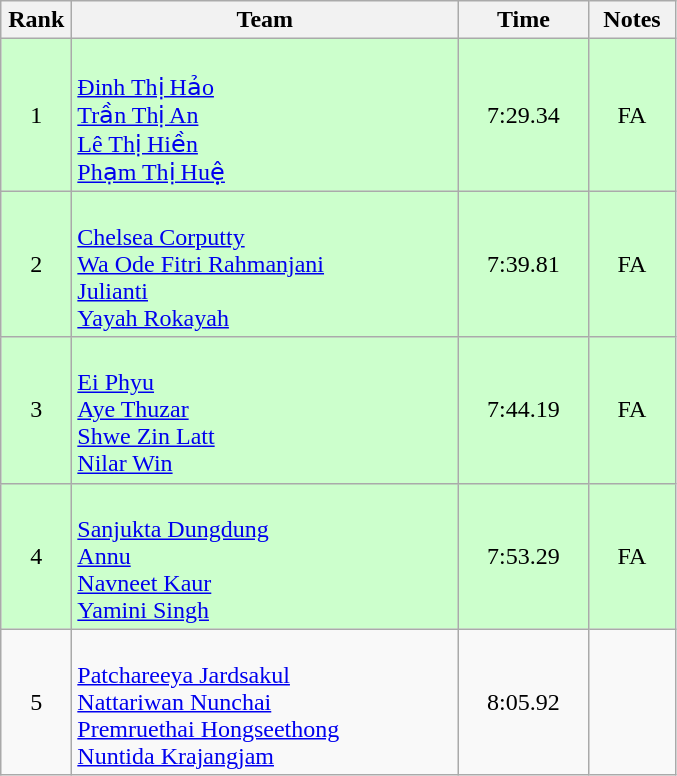<table class=wikitable style="text-align:center">
<tr>
<th width=40>Rank</th>
<th width=250>Team</th>
<th width=80>Time</th>
<th width=50>Notes</th>
</tr>
<tr bgcolor="ccffcc">
<td>1</td>
<td align="left"><br><a href='#'>Đinh Thị Hảo</a><br><a href='#'>Trần Thị An</a><br><a href='#'>Lê Thị Hiền</a><br><a href='#'>Phạm Thị Huệ</a></td>
<td>7:29.34</td>
<td>FA</td>
</tr>
<tr bgcolor="ccffcc">
<td>2</td>
<td align="left"><br><a href='#'>Chelsea Corputty</a><br><a href='#'>Wa Ode Fitri Rahmanjani</a><br><a href='#'>Julianti</a><br><a href='#'>Yayah Rokayah</a></td>
<td>7:39.81</td>
<td>FA</td>
</tr>
<tr bgcolor="ccffcc">
<td>3</td>
<td align="left"><br><a href='#'>Ei Phyu</a><br><a href='#'>Aye Thuzar</a><br><a href='#'>Shwe Zin Latt</a><br><a href='#'>Nilar Win</a></td>
<td>7:44.19</td>
<td>FA</td>
</tr>
<tr bgcolor="ccffcc">
<td>4</td>
<td align="left"><br><a href='#'>Sanjukta Dungdung</a><br><a href='#'>Annu</a><br><a href='#'>Navneet Kaur</a><br><a href='#'>Yamini Singh</a></td>
<td>7:53.29</td>
<td>FA</td>
</tr>
<tr>
<td>5</td>
<td align="left"><br><a href='#'>Patchareeya Jardsakul</a><br><a href='#'>Nattariwan Nunchai</a><br><a href='#'>Premruethai Hongseethong</a><br><a href='#'>Nuntida Krajangjam</a></td>
<td>8:05.92</td>
<td></td>
</tr>
</table>
